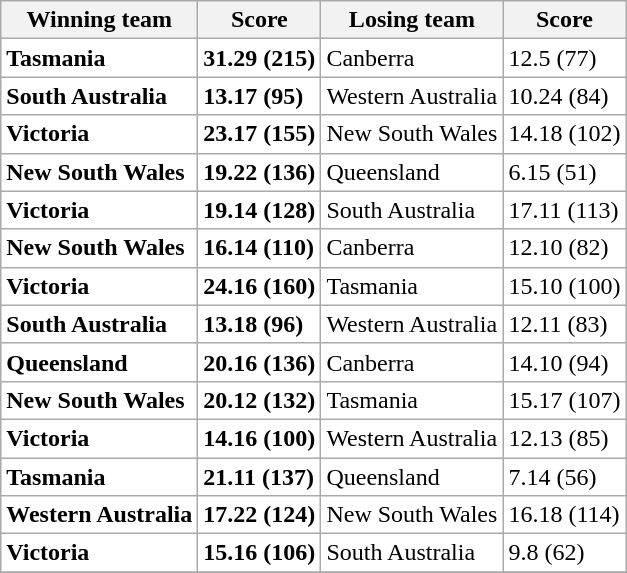<table class="wikitable">
<tr>
<th>Winning team</th>
<th>Score</th>
<th>Losing team</th>
<th>Score</th>
</tr>
<tr bgcolor="#FFFFFF">
<td><strong>Tasmania</strong></td>
<td><strong>31.29 (215)</strong></td>
<td>Canberra</td>
<td>12.5 (77)</td>
</tr>
<tr bgcolor="#FFFFFF">
<td><strong>South Australia</strong></td>
<td><strong>13.17 (95)</strong></td>
<td>Western Australia</td>
<td>10.24 (84)</td>
</tr>
<tr bgcolor="#FFFFFF">
<td><strong>Victoria</strong></td>
<td><strong>23.17 (155)</strong></td>
<td>New South Wales</td>
<td>14.18 (102)</td>
</tr>
<tr bgcolor="#FFFFFF">
<td><strong>New South Wales</strong></td>
<td><strong>19.22 (136)</strong></td>
<td>Queensland</td>
<td>6.15 (51)</td>
</tr>
<tr bgcolor="#FFFFFF">
<td><strong>Victoria</strong></td>
<td><strong>19.14 (128)</strong></td>
<td>South Australia</td>
<td>17.11 (113)</td>
</tr>
<tr bgcolor="#FFFFFF">
<td><strong>New South Wales</strong></td>
<td><strong>16.14 (110)</strong></td>
<td>Canberra</td>
<td>12.10 (82)</td>
</tr>
<tr bgcolor="#FFFFFF">
<td><strong>Victoria</strong></td>
<td><strong>24.16 (160)</strong></td>
<td>Tasmania</td>
<td>15.10 (100)</td>
</tr>
<tr bgcolor="#FFFFFF">
<td><strong>South Australia</strong></td>
<td><strong>13.18 (96)</strong></td>
<td>Western Australia</td>
<td>12.11 (83)</td>
</tr>
<tr bgcolor="#FFFFFF">
<td><strong>Queensland</strong></td>
<td><strong>20.16 (136)</strong></td>
<td>Canberra</td>
<td>14.10 (94)</td>
</tr>
<tr bgcolor="#FFFFFF">
<td><strong>New South Wales</strong></td>
<td><strong>20.12 (132)</strong></td>
<td>Tasmania</td>
<td>15.17 (107)</td>
</tr>
<tr bgcolor="#FFFFFF">
<td><strong>Victoria</strong></td>
<td><strong>14.16 (100)</strong></td>
<td>Western Australia</td>
<td>12.13 (85)</td>
</tr>
<tr bgcolor="#FFFFFF">
<td><strong>Tasmania</strong></td>
<td><strong>21.11 (137)</strong></td>
<td>Queensland</td>
<td>7.14 (56)</td>
</tr>
<tr bgcolor="#FFFFFF">
<td><strong>Western Australia</strong></td>
<td><strong>17.22 (124)</strong></td>
<td>New South Wales</td>
<td>16.18 (114)</td>
</tr>
<tr bgcolor="#FFFFFF">
<td><strong>Victoria</strong></td>
<td><strong>15.16 (106)</strong></td>
<td>South Australia</td>
<td>9.8 (62)</td>
</tr>
<tr>
</tr>
</table>
